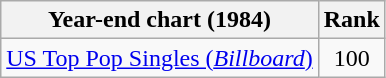<table class="wikitable sortable">
<tr>
<th>Year-end chart (1984)</th>
<th>Rank</th>
</tr>
<tr>
<td><a href='#'>US Top Pop Singles (<em>Billboard</em>)</a></td>
<td align="center">100</td>
</tr>
</table>
